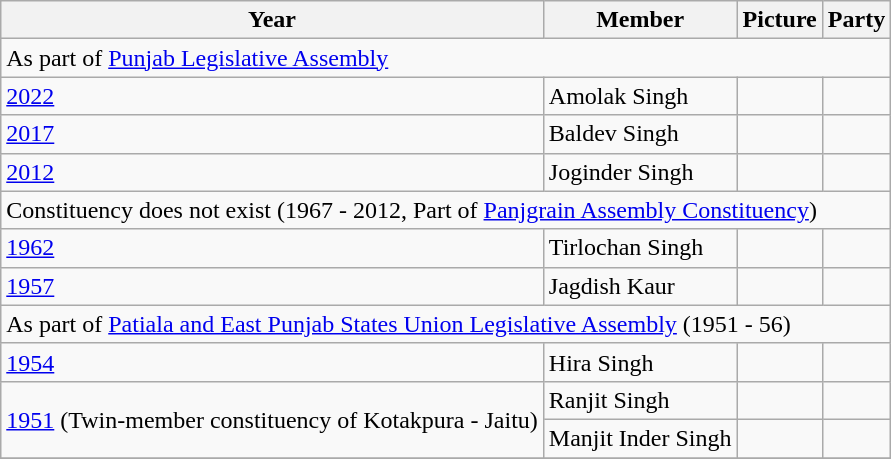<table class="wikitable sortable">
<tr>
<th>Year</th>
<th>Member</th>
<th>Picture</th>
<th colspan=2>Party</th>
</tr>
<tr>
<td colspan="5">As part of <a href='#'>Punjab Legislative Assembly</a></td>
</tr>
<tr>
<td><a href='#'>2022</a></td>
<td>Amolak Singh</td>
<td></td>
<td></td>
</tr>
<tr>
<td><a href='#'>2017</a></td>
<td>Baldev Singh</td>
<td></td>
</tr>
<tr>
<td><a href='#'>2012</a></td>
<td>Joginder Singh</td>
<td></td>
<td></td>
</tr>
<tr>
<td colspan="5">Constituency does not exist (1967 - 2012, Part of <a href='#'>Panjgrain Assembly Constituency</a>)</td>
</tr>
<tr>
<td><a href='#'>1962</a></td>
<td>Tirlochan Singh</td>
<td></td>
<td></td>
</tr>
<tr>
<td><a href='#'>1957</a></td>
<td>Jagdish Kaur</td>
<td></td>
<td></td>
</tr>
<tr>
<td colspan="5">As part of <a href='#'>Patiala and East Punjab States Union Legislative Assembly</a> (1951 - 56)</td>
</tr>
<tr>
<td><a href='#'>1954</a></td>
<td>Hira Singh</td>
<td></td>
<td></td>
</tr>
<tr>
<td rowspan="2"><a href='#'>1951</a> (Twin-member constituency of Kotakpura - Jaitu)</td>
<td>Ranjit Singh</td>
<td></td>
<td></td>
</tr>
<tr>
<td>Manjit Inder Singh</td>
<td></td>
<td></td>
</tr>
<tr>
</tr>
</table>
